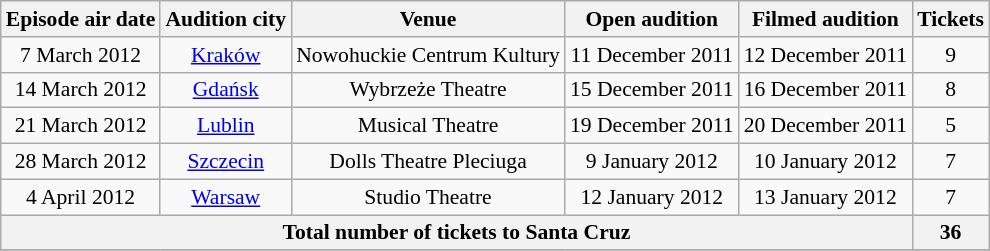<table class="wikitable" style="font-size:90%; text-align:center">
<tr>
<th>Episode air date</th>
<th>Audition city</th>
<th>Venue</th>
<th>Open audition</th>
<th>Filmed audition</th>
<th>Tickets</th>
</tr>
<tr>
<td>7 March 2012</td>
<td><a href='#'>Kraków</a></td>
<td>Nowohuckie Centrum Kultury</td>
<td>11 December 2011</td>
<td>12 December 2011</td>
<td>9</td>
</tr>
<tr>
<td>14 March 2012</td>
<td><a href='#'>Gdańsk</a></td>
<td>Wybrzeże Theatre</td>
<td>15 December 2011</td>
<td>16 December 2011</td>
<td>8</td>
</tr>
<tr>
<td>21 March 2012</td>
<td><a href='#'>Lublin</a></td>
<td>Musical Theatre</td>
<td>19 December 2011</td>
<td>20 December 2011</td>
<td>5</td>
</tr>
<tr>
<td>28 March 2012</td>
<td><a href='#'>Szczecin</a></td>
<td>Dolls Theatre Pleciuga</td>
<td>9 January 2012</td>
<td>10 January 2012</td>
<td>7</td>
</tr>
<tr>
<td>4 April 2012</td>
<td><a href='#'>Warsaw</a></td>
<td>Studio Theatre</td>
<td>12 January 2012</td>
<td>13 January 2012</td>
<td>7</td>
</tr>
<tr>
<th colspan="5">Total number of tickets to Santa Cruz</th>
<th>36</th>
</tr>
<tr>
</tr>
</table>
